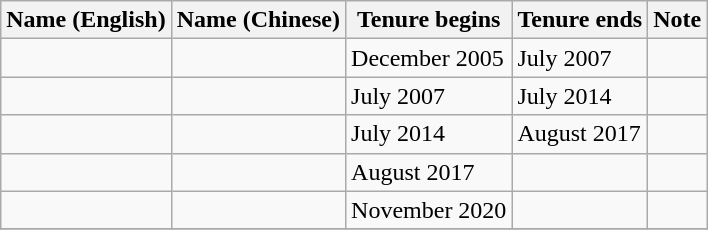<table class="wikitable">
<tr>
<th>Name (English)</th>
<th>Name (Chinese)</th>
<th>Tenure begins</th>
<th>Tenure ends</th>
<th>Note</th>
</tr>
<tr>
<td></td>
<td></td>
<td>December 2005</td>
<td>July 2007</td>
<td></td>
</tr>
<tr>
<td></td>
<td></td>
<td>July 2007</td>
<td>July 2014</td>
<td></td>
</tr>
<tr>
<td></td>
<td></td>
<td>July 2014</td>
<td>August 2017</td>
<td></td>
</tr>
<tr>
<td></td>
<td></td>
<td>August 2017</td>
<td></td>
<td></td>
</tr>
<tr>
<td></td>
<td></td>
<td>November 2020</td>
<td></td>
<td></td>
</tr>
<tr>
</tr>
</table>
